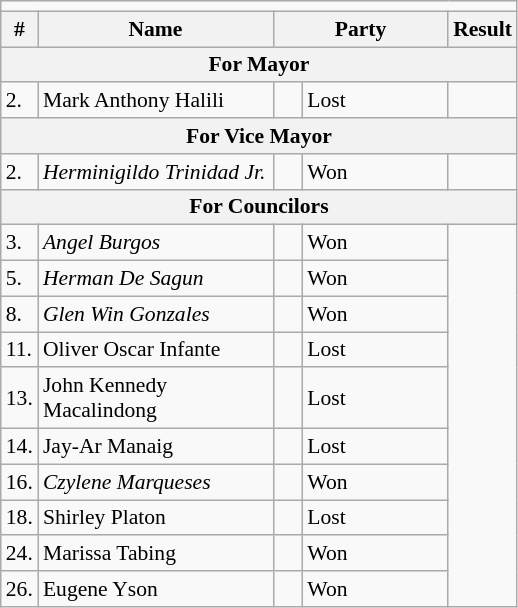<table class=wikitable style="font-size:90%">
<tr>
<td colspan=5 bgcolor=></td>
</tr>
<tr>
<th>#</th>
<th width=150px>Name</th>
<th colspan=2 width=110px>Party</th>
<th>Result</th>
</tr>
<tr>
<th colspan=5>For Mayor</th>
</tr>
<tr>
<td>2.</td>
<td>Mark Anthony Halili</td>
<td></td>
<td>Lost</td>
</tr>
<tr>
<th colspan=5>For Vice Mayor</th>
</tr>
<tr>
<td>2.</td>
<td><em>Herminigildo Trinidad Jr.</em></td>
<td></td>
<td>Won</td>
</tr>
<tr>
<th colspan=5>For Councilors</th>
</tr>
<tr>
<td>3.</td>
<td><em>Angel Burgos</em></td>
<td></td>
<td>Won</td>
</tr>
<tr>
<td>5.</td>
<td><em>Herman De Sagun</em></td>
<td></td>
<td>Won</td>
</tr>
<tr>
<td>8.</td>
<td><em>Glen Win Gonzales</em></td>
<td></td>
<td>Won</td>
</tr>
<tr>
<td>11.</td>
<td>Oliver Oscar Infante</td>
<td></td>
<td>Lost</td>
</tr>
<tr>
<td>13.</td>
<td>John Kennedy Macalindong</td>
<td></td>
<td>Lost</td>
</tr>
<tr>
<td>14.</td>
<td>Jay-Ar Manaig</td>
<td></td>
<td>Lost</td>
</tr>
<tr>
<td>16.</td>
<td><em>Czylene Marqueses</em></td>
<td></td>
<td>Won</td>
</tr>
<tr>
<td>18.</td>
<td>Shirley Platon</td>
<td></td>
<td>Lost</td>
</tr>
<tr>
<td>24.</td>
<td>Marissa Tabing</td>
<td></td>
<td>Won</td>
</tr>
<tr>
<td>26.</td>
<td>Eugene Yson</td>
<td></td>
<td>Won</td>
</tr>
</table>
